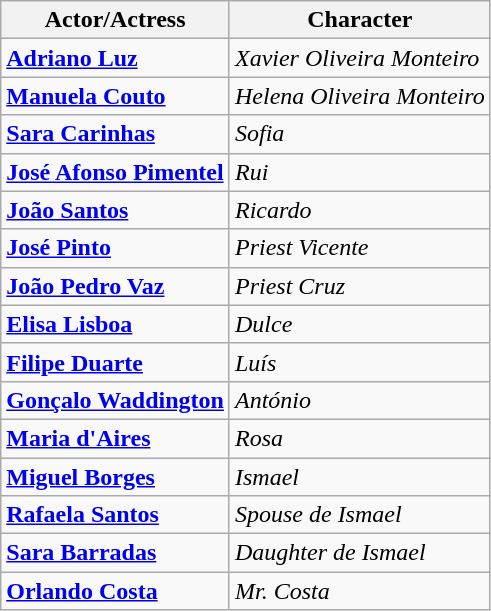<table class="wikitable sortable">
<tr>
<th>Actor/Actress</th>
<th>Character</th>
</tr>
<tr>
<td><strong><a href='#'>Adriano Luz</a></strong></td>
<td><em>Xavier Oliveira Monteiro</em></td>
</tr>
<tr>
<td><strong><a href='#'>Manuela Couto</a></strong></td>
<td><em>Helena Oliveira Monteiro</em></td>
</tr>
<tr>
<td><strong><a href='#'>Sara Carinhas</a></strong></td>
<td><em>Sofia</em></td>
</tr>
<tr>
<td><strong><a href='#'>José Afonso Pimentel</a></strong></td>
<td><em>Rui</em></td>
</tr>
<tr>
<td><strong><a href='#'>João Santos</a></strong></td>
<td><em>Ricardo</em></td>
</tr>
<tr>
<td><strong><a href='#'>José Pinto</a></strong></td>
<td><em>Priest Vicente</em></td>
</tr>
<tr>
<td><strong><a href='#'>João Pedro Vaz</a></strong></td>
<td><em>Priest Cruz</em></td>
</tr>
<tr>
<td><strong><a href='#'>Elisa Lisboa</a></strong></td>
<td><em>Dulce</em></td>
</tr>
<tr>
<td><strong><a href='#'>Filipe Duarte</a></strong></td>
<td><em>Luís</em></td>
</tr>
<tr>
<td><strong><a href='#'>Gonçalo Waddington</a></strong></td>
<td><em>António</em></td>
</tr>
<tr>
<td><strong><a href='#'>Maria d'Aires</a></strong></td>
<td><em> Rosa</em></td>
</tr>
<tr>
<td><strong><a href='#'>Miguel Borges</a></strong></td>
<td><em>Ismael</em></td>
</tr>
<tr>
<td><strong><a href='#'>Rafaela Santos</a></strong></td>
<td><em>Spouse de Ismael</em></td>
</tr>
<tr>
<td><strong><a href='#'>Sara Barradas</a></strong></td>
<td><em>Daughter de Ismael</em></td>
</tr>
<tr>
<td><strong><a href='#'>Orlando Costa</a></strong></td>
<td><em>Mr. Costa</em></td>
</tr>
</table>
